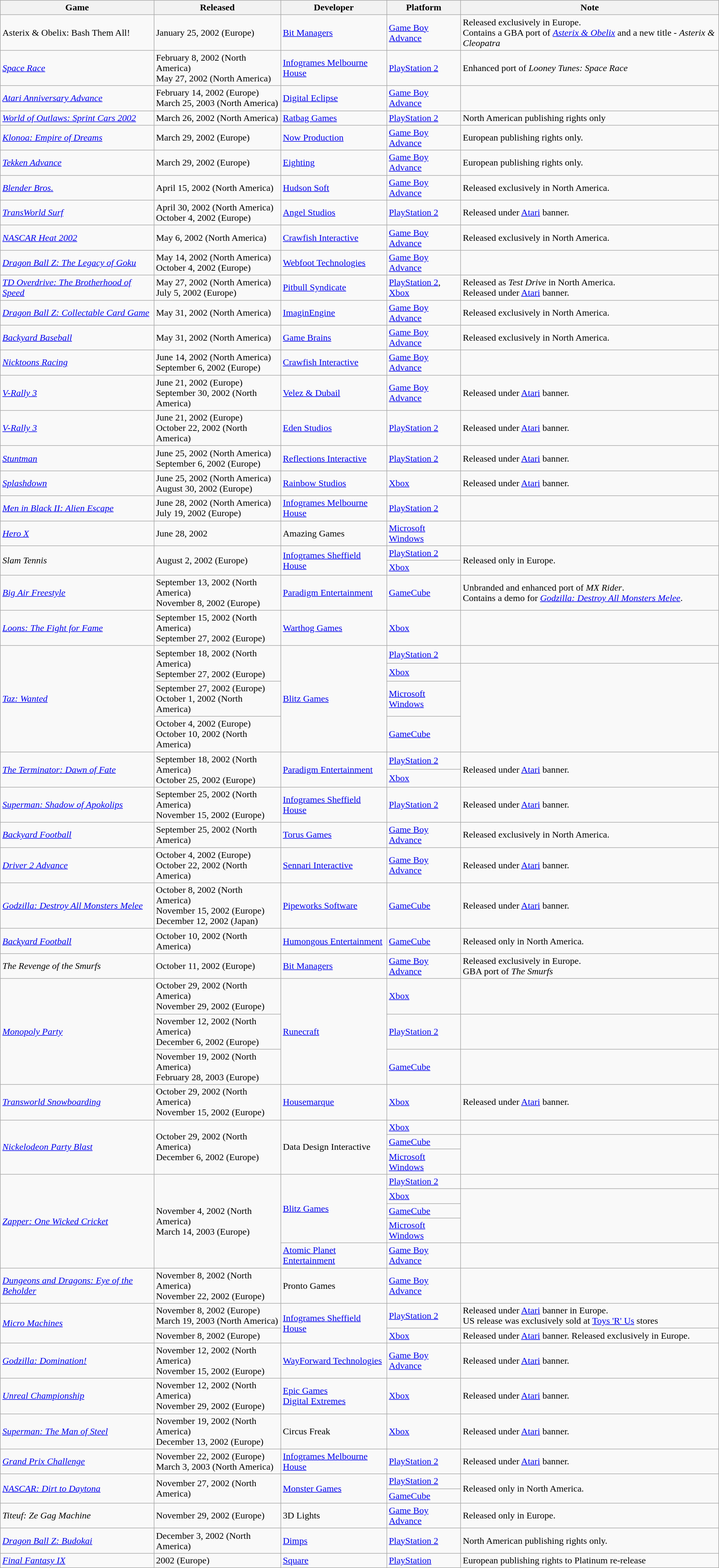<table class="wikitable sortable">
<tr>
<th>Game</th>
<th>Released</th>
<th>Developer</th>
<th>Platform</th>
<th>Note</th>
</tr>
<tr>
<td>Asterix & Obelix: Bash Them All!</td>
<td>January 25, 2002 (Europe)</td>
<td><a href='#'>Bit Managers</a></td>
<td><a href='#'>Game Boy Advance</a></td>
<td>Released exclusively in Europe.<br>Contains a GBA port of <em><a href='#'>Asterix & Obelix</a></em> and a new title - <em>Asterix & Cleopatra</em></td>
</tr>
<tr>
<td><em><a href='#'>Space Race</a></em></td>
<td>February 8, 2002 (North America)<br>May 27, 2002 (North America)</td>
<td><a href='#'>Infogrames Melbourne House</a></td>
<td><a href='#'>PlayStation 2</a></td>
<td>Enhanced port of <em>Looney Tunes: Space Race</em></td>
</tr>
<tr>
<td><em><a href='#'>Atari Anniversary Advance</a></em></td>
<td>February 14, 2002 (Europe)<br>March 25, 2003 (North America)</td>
<td><a href='#'>Digital Eclipse</a></td>
<td><a href='#'>Game Boy Advance</a></td>
</tr>
<tr>
<td><em><a href='#'>World of Outlaws: Sprint Cars 2002</a></em></td>
<td>March 26, 2002 (North America)</td>
<td><a href='#'>Ratbag Games</a></td>
<td><a href='#'>PlayStation 2</a></td>
<td>North American publishing rights only</td>
</tr>
<tr>
<td><em><a href='#'>Klonoa: Empire of Dreams</a></em></td>
<td>March 29, 2002 (Europe)</td>
<td><a href='#'>Now Production</a></td>
<td><a href='#'>Game Boy Advance</a></td>
<td>European publishing rights only.</td>
</tr>
<tr>
<td><em><a href='#'>Tekken Advance</a></em></td>
<td>March 29, 2002 (Europe)</td>
<td><a href='#'>Eighting</a></td>
<td><a href='#'>Game Boy Advance</a></td>
<td>European publishing rights only.</td>
</tr>
<tr>
<td><em><a href='#'>Blender Bros.</a></em></td>
<td>April 15, 2002 (North America)</td>
<td><a href='#'>Hudson Soft</a></td>
<td><a href='#'>Game Boy Advance</a></td>
<td>Released exclusively in North America.</td>
</tr>
<tr>
<td><em><a href='#'>TransWorld Surf</a></em></td>
<td>April 30, 2002 (North America)<br>October 4, 2002 (Europe)</td>
<td><a href='#'>Angel Studios</a></td>
<td><a href='#'>PlayStation 2</a></td>
<td>Released under <a href='#'>Atari</a> banner.</td>
</tr>
<tr>
<td><em><a href='#'>NASCAR Heat 2002</a></em></td>
<td>May 6, 2002 (North America)</td>
<td><a href='#'>Crawfish Interactive</a></td>
<td><a href='#'>Game Boy Advance</a></td>
<td>Released exclusively in North America.</td>
</tr>
<tr>
<td><em><a href='#'>Dragon Ball Z: The Legacy of Goku</a></em></td>
<td>May 14, 2002 (North America)<br>October 4, 2002 (Europe)</td>
<td><a href='#'>Webfoot Technologies</a></td>
<td><a href='#'>Game Boy Advance</a></td>
<td></td>
</tr>
<tr>
<td><em><a href='#'>TD Overdrive: The Brotherhood of Speed</a></em></td>
<td>May 27, 2002 (North America)<br>July 5, 2002 (Europe)</td>
<td><a href='#'>Pitbull Syndicate</a></td>
<td><a href='#'>PlayStation 2</a>, <a href='#'>Xbox</a></td>
<td>Released as <em>Test Drive</em> in North America.<br>Released under <a href='#'>Atari</a> banner.</td>
</tr>
<tr>
<td><em><a href='#'>Dragon Ball Z: Collectable Card Game</a></em></td>
<td>May 31, 2002 (North America)</td>
<td><a href='#'>ImaginEngine</a></td>
<td><a href='#'>Game Boy Advance</a></td>
<td>Released exclusively in North America.</td>
</tr>
<tr>
<td><em><a href='#'>Backyard Baseball</a></em></td>
<td>May 31, 2002 (North America)</td>
<td><a href='#'>Game Brains</a></td>
<td><a href='#'>Game Boy Advance</a></td>
<td>Released exclusively in North America.</td>
</tr>
<tr>
<td><em><a href='#'>Nicktoons Racing</a></em></td>
<td>June 14, 2002 (North America)<br>September 6, 2002 (Europe)</td>
<td><a href='#'>Crawfish Interactive</a></td>
<td><a href='#'>Game Boy Advance</a></td>
<td></td>
</tr>
<tr>
<td><em><a href='#'>V-Rally 3</a></em></td>
<td>June 21, 2002 (Europe)<br>September 30, 2002 (North America)</td>
<td><a href='#'>Velez & Dubail</a></td>
<td><a href='#'>Game Boy Advance</a></td>
<td>Released under <a href='#'>Atari</a> banner.</td>
</tr>
<tr>
<td><em><a href='#'>V-Rally 3</a></em></td>
<td>June 21, 2002 (Europe)<br>October 22, 2002 (North America)</td>
<td><a href='#'>Eden Studios</a></td>
<td><a href='#'>PlayStation 2</a></td>
<td>Released under <a href='#'>Atari</a> banner.</td>
</tr>
<tr>
<td><em><a href='#'>Stuntman</a></em></td>
<td>June 25, 2002 (North America)<br>September 6, 2002 (Europe)</td>
<td><a href='#'>Reflections Interactive</a></td>
<td><a href='#'>PlayStation 2</a></td>
<td>Released under <a href='#'>Atari</a> banner.</td>
</tr>
<tr>
<td><em><a href='#'>Splashdown</a></em></td>
<td>June 25, 2002 (North America)<br>August 30, 2002 (Europe)</td>
<td><a href='#'>Rainbow Studios</a></td>
<td><a href='#'>Xbox</a></td>
<td>Released under <a href='#'>Atari</a> banner.</td>
</tr>
<tr>
<td><em><a href='#'>Men in Black II: Alien Escape</a></em></td>
<td>June 28, 2002 (North America)<br>July 19, 2002 (Europe)</td>
<td><a href='#'>Infogrames Melbourne House</a></td>
<td><a href='#'>PlayStation 2</a></td>
<td></td>
</tr>
<tr>
<td><em><a href='#'>Hero X</a></em></td>
<td>June 28, 2002</td>
<td>Amazing Games</td>
<td><a href='#'>Microsoft Windows</a></td>
<td></td>
</tr>
<tr>
<td rowspan="2"><em>Slam Tennis</em></td>
<td rowspan="2">August 2, 2002 (Europe)</td>
<td rowspan="2"><a href='#'>Infogrames Sheffield House</a></td>
<td><a href='#'>PlayStation 2</a></td>
<td rowspan="2">Released only in Europe.</td>
</tr>
<tr>
<td><a href='#'>Xbox</a></td>
</tr>
<tr>
<td><em><a href='#'>Big Air Freestyle</a></em></td>
<td>September 13, 2002 (North America)<br>November 8, 2002 (Europe)</td>
<td><a href='#'>Paradigm Entertainment</a></td>
<td><a href='#'>GameCube</a></td>
<td>Unbranded and enhanced port of <em>MX Rider</em>.<br>Contains a demo for <em><a href='#'>Godzilla: Destroy All Monsters Melee</a></em>.</td>
</tr>
<tr>
<td><em><a href='#'>Loons: The Fight for Fame</a></em></td>
<td>September 15, 2002 (North America)<br>September 27, 2002 (Europe)</td>
<td><a href='#'>Warthog Games</a></td>
<td><a href='#'>Xbox</a></td>
<td></td>
</tr>
<tr>
<td rowspan="4"><em><a href='#'>Taz: Wanted</a></em></td>
<td rowspan="2">September 18, 2002 (North America)<br>September 27, 2002 (Europe)</td>
<td rowspan="4"><a href='#'>Blitz Games</a></td>
<td><a href='#'>PlayStation 2</a></td>
<td></td>
</tr>
<tr>
<td><a href='#'>Xbox</a></td>
</tr>
<tr>
<td>September 27, 2002 (Europe)<br>October 1, 2002 (North America)</td>
<td><a href='#'>Microsoft Windows</a></td>
</tr>
<tr>
<td>October 4, 2002 (Europe)<br>October 10, 2002 (North America)</td>
<td><a href='#'>GameCube</a></td>
</tr>
<tr>
<td rowspan="2"><em><a href='#'>The Terminator: Dawn of Fate</a></em></td>
<td rowspan="2">September 18, 2002 (North America)<br>October 25, 2002 (Europe)</td>
<td rowspan="2"><a href='#'>Paradigm Entertainment</a></td>
<td><a href='#'>PlayStation 2</a></td>
<td rowspan="2">Released under <a href='#'>Atari</a> banner.</td>
</tr>
<tr>
<td><a href='#'>Xbox</a></td>
</tr>
<tr>
<td><em><a href='#'>Superman: Shadow of Apokolips</a></em></td>
<td>September 25, 2002 (North America)<br>November 15, 2002 (Europe)</td>
<td><a href='#'>Infogrames Sheffield House</a></td>
<td><a href='#'>PlayStation 2</a></td>
<td>Released under <a href='#'>Atari</a> banner.</td>
</tr>
<tr>
<td><em><a href='#'>Backyard Football</a></em></td>
<td>September 25, 2002 (North America)</td>
<td><a href='#'>Torus Games</a></td>
<td><a href='#'>Game Boy Advance</a></td>
<td>Released exclusively in North America.</td>
</tr>
<tr>
<td><em><a href='#'>Driver 2 Advance</a></em></td>
<td>October 4, 2002 (Europe)<br>October 22, 2002 (North America)</td>
<td><a href='#'>Sennari Interactive</a></td>
<td><a href='#'>Game Boy Advance</a></td>
<td>Released under <a href='#'>Atari</a> banner.</td>
</tr>
<tr>
<td><em><a href='#'>Godzilla: Destroy All Monsters Melee</a></em></td>
<td>October 8, 2002 (North America)<br>November 15, 2002 (Europe)<br>December 12, 2002 (Japan)</td>
<td><a href='#'>Pipeworks Software</a></td>
<td><a href='#'>GameCube</a></td>
<td>Released under <a href='#'>Atari</a> banner.</td>
</tr>
<tr>
<td><em><a href='#'>Backyard Football</a></em></td>
<td>October 10, 2002 (North America)</td>
<td><a href='#'>Humongous Entertainment</a></td>
<td><a href='#'>GameCube</a></td>
<td>Released only in North America.</td>
</tr>
<tr>
<td><em>The Revenge of the Smurfs</em></td>
<td>October 11, 2002 (Europe)</td>
<td><a href='#'>Bit Managers</a></td>
<td><a href='#'>Game Boy Advance</a></td>
<td>Released exclusively in Europe.<br>GBA port of <em>The Smurfs</em></td>
</tr>
<tr>
<td rowspan="3"><em><a href='#'>Monopoly Party</a></em></td>
<td>October 29, 2002 (North America)<br>November 29, 2002 (Europe)</td>
<td rowspan="3"><a href='#'>Runecraft</a></td>
<td><a href='#'>Xbox</a></td>
<td></td>
</tr>
<tr>
<td>November 12, 2002 (North America)<br>December 6, 2002 (Europe)</td>
<td><a href='#'>PlayStation 2</a></td>
<td></td>
</tr>
<tr>
<td>November 19, 2002 (North America)<br>February 28, 2003 (Europe)</td>
<td><a href='#'>GameCube</a></td>
<td></td>
</tr>
<tr>
<td><em><a href='#'>Transworld Snowboarding</a></em></td>
<td>October 29, 2002 (North America)<br>November 15, 2002 (Europe)</td>
<td><a href='#'>Housemarque</a></td>
<td><a href='#'>Xbox</a></td>
<td>Released under <a href='#'>Atari</a> banner.</td>
</tr>
<tr>
<td rowspan="3"><em><a href='#'>Nickelodeon Party Blast</a></em></td>
<td rowspan="3">October 29, 2002 (North America)<br>December 6, 2002 (Europe)</td>
<td rowspan="3">Data Design Interactive</td>
<td><a href='#'>Xbox</a></td>
<td></td>
</tr>
<tr>
<td><a href='#'>GameCube</a></td>
</tr>
<tr>
<td><a href='#'>Microsoft Windows</a></td>
</tr>
<tr>
<td rowspan="5"><em><a href='#'>Zapper: One Wicked Cricket</a></em></td>
<td rowspan="5">November 4, 2002 (North America)<br>March 14, 2003 (Europe)</td>
<td rowspan="4"><a href='#'>Blitz Games</a></td>
<td><a href='#'>PlayStation 2</a></td>
<td></td>
</tr>
<tr>
<td><a href='#'>Xbox</a></td>
</tr>
<tr>
<td><a href='#'>GameCube</a></td>
</tr>
<tr>
<td><a href='#'>Microsoft Windows</a></td>
</tr>
<tr>
<td><a href='#'>Atomic Planet Entertainment</a></td>
<td><a href='#'>Game Boy Advance</a></td>
<td></td>
</tr>
<tr>
<td><em><a href='#'>Dungeons and Dragons: Eye of the Beholder</a></em></td>
<td>November 8, 2002 (North America)<br>November 22, 2002 (Europe)</td>
<td>Pronto Games</td>
<td><a href='#'>Game Boy Advance</a></td>
<td></td>
</tr>
<tr>
<td rowspan="2"><em><a href='#'>Micro Machines</a></em></td>
<td>November 8, 2002 (Europe)<br>March 19, 2003 (North America)</td>
<td rowspan="2"><a href='#'>Infogrames Sheffield House</a></td>
<td><a href='#'>PlayStation 2</a></td>
<td>Released under <a href='#'>Atari</a> banner in Europe.<br>US release was exclusively sold at <a href='#'>Toys 'R' Us</a> stores</td>
</tr>
<tr>
<td>November 8, 2002 (Europe)</td>
<td><a href='#'>Xbox</a></td>
<td>Released under <a href='#'>Atari</a> banner. Released exclusively in Europe.</td>
</tr>
<tr>
<td><em><a href='#'>Godzilla: Domination!</a></em></td>
<td>November 12, 2002 (North America)<br>November 15, 2002 (Europe)</td>
<td><a href='#'>WayForward Technologies</a></td>
<td><a href='#'>Game Boy Advance</a></td>
<td>Released under <a href='#'>Atari</a> banner.</td>
</tr>
<tr>
<td><em><a href='#'>Unreal Championship</a></em></td>
<td>November 12, 2002 (North America)<br>November 29, 2002 (Europe)</td>
<td><a href='#'>Epic Games</a><br><a href='#'>Digital Extremes</a></td>
<td><a href='#'>Xbox</a></td>
<td>Released under <a href='#'>Atari</a> banner.</td>
</tr>
<tr>
<td><em><a href='#'>Superman: The Man of Steel</a></em></td>
<td>November 19, 2002 (North America)<br>December 13, 2002 (Europe)</td>
<td>Circus Freak</td>
<td><a href='#'>Xbox</a></td>
<td>Released under <a href='#'>Atari</a> banner.</td>
</tr>
<tr>
<td><em><a href='#'>Grand Prix Challenge</a></em></td>
<td>November 22, 2002 (Europe)<br>March 3, 2003 (North America)</td>
<td><a href='#'>Infogrames Melbourne House</a></td>
<td><a href='#'>PlayStation 2</a></td>
<td>Released under <a href='#'>Atari</a> banner.</td>
</tr>
<tr>
<td rowspan="2"><em><a href='#'>NASCAR: Dirt to Daytona</a></em></td>
<td rowspan="2">November 27, 2002 (North America)</td>
<td rowspan="2"><a href='#'>Monster Games</a></td>
<td><a href='#'>PlayStation 2</a></td>
<td rowspan="2">Released only in North America.</td>
</tr>
<tr>
<td><a href='#'>GameCube</a></td>
</tr>
<tr>
<td><em>Titeuf: Ze Gag Machine</em></td>
<td>November 29, 2002 (Europe)</td>
<td>3D Lights</td>
<td><a href='#'>Game Boy Advance</a></td>
<td>Released only in Europe.</td>
</tr>
<tr>
<td><em><a href='#'>Dragon Ball Z: Budokai</a></em></td>
<td>December 3, 2002 (North America)</td>
<td><a href='#'>Dimps</a></td>
<td><a href='#'>PlayStation 2</a></td>
<td>North American publishing rights only.</td>
</tr>
<tr>
<td><em><a href='#'>Final Fantasy IX</a></em></td>
<td>2002 (Europe)</td>
<td><a href='#'>Square</a></td>
<td><a href='#'>PlayStation</a></td>
<td>European publishing rights to Platinum re-release</td>
</tr>
</table>
